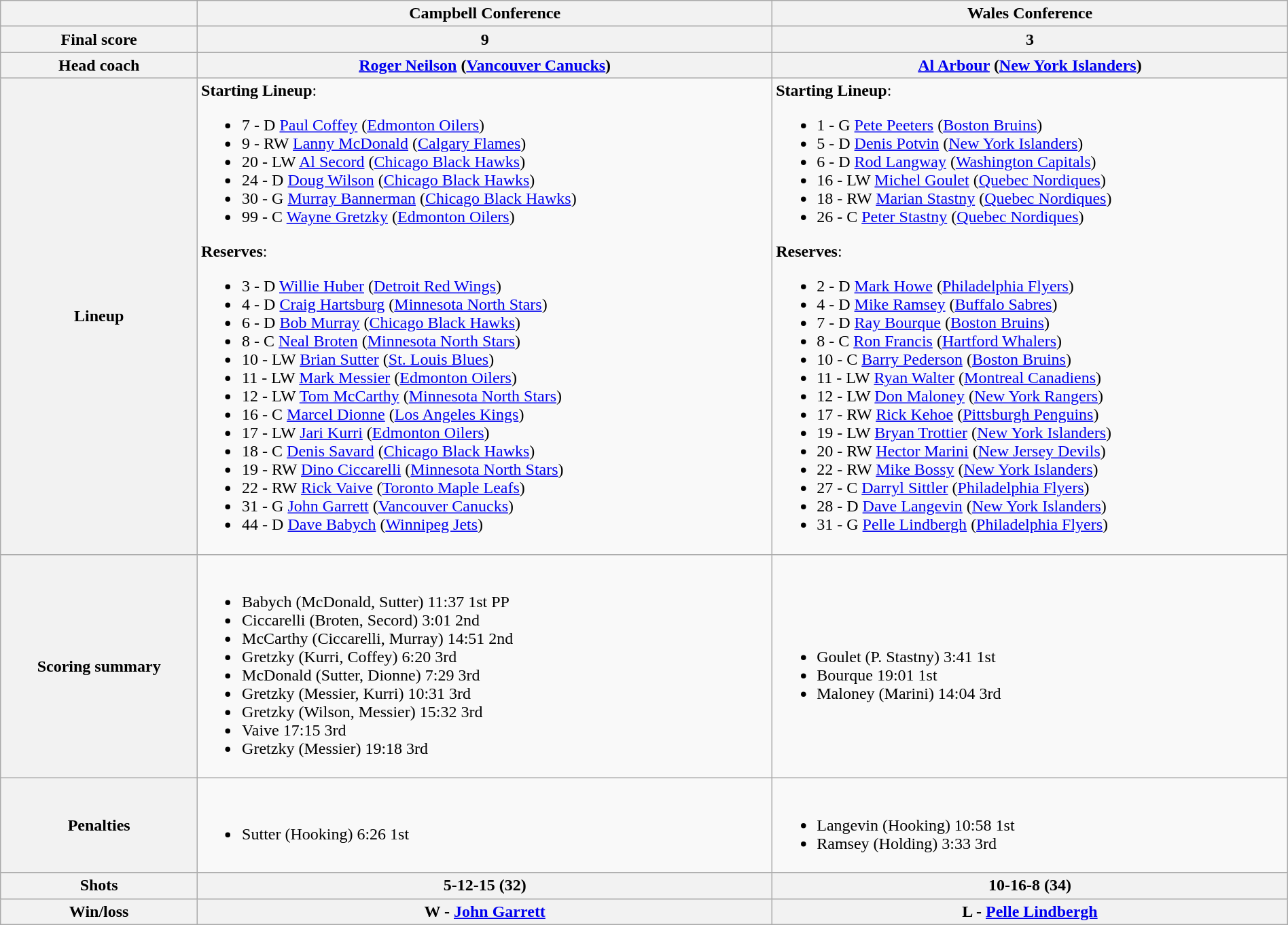<table class="wikitable" style="width:100%">
<tr>
<th></th>
<th>Campbell Conference</th>
<th>Wales Conference</th>
</tr>
<tr>
<th>Final score</th>
<th>9</th>
<th>3</th>
</tr>
<tr>
<th>Head coach</th>
<th> <a href='#'>Roger Neilson</a> (<a href='#'>Vancouver Canucks</a>)</th>
<th> <a href='#'>Al Arbour</a> (<a href='#'>New York Islanders</a>)</th>
</tr>
<tr>
<th>Lineup</th>
<td><strong>Starting Lineup</strong>:<br><ul><li> 7 - D <a href='#'>Paul Coffey</a> (<a href='#'>Edmonton Oilers</a>)</li><li> 9 - RW <a href='#'>Lanny McDonald</a> (<a href='#'>Calgary Flames</a>)</li><li> 20 - LW <a href='#'>Al Secord</a> (<a href='#'>Chicago Black Hawks</a>)</li><li> 24 - D <a href='#'>Doug Wilson</a> (<a href='#'>Chicago Black Hawks</a>)</li><li> 30 - G <a href='#'>Murray Bannerman</a> (<a href='#'>Chicago Black Hawks</a>)</li><li> 99 - C <a href='#'>Wayne Gretzky</a> (<a href='#'>Edmonton Oilers</a>)</li></ul><strong>Reserves</strong>:<ul><li> 3 - D <a href='#'>Willie Huber</a> (<a href='#'>Detroit Red Wings</a>)</li><li> 4 - D <a href='#'>Craig Hartsburg</a> (<a href='#'>Minnesota North Stars</a>)</li><li> 6 - D <a href='#'>Bob Murray</a> (<a href='#'>Chicago Black Hawks</a>)</li><li> 8 - C <a href='#'>Neal Broten</a> (<a href='#'>Minnesota North Stars</a>)</li><li> 10 - LW <a href='#'>Brian Sutter</a> (<a href='#'>St. Louis Blues</a>)</li><li> 11 - LW <a href='#'>Mark Messier</a> (<a href='#'>Edmonton Oilers</a>)</li><li> 12 - LW <a href='#'>Tom McCarthy</a> (<a href='#'>Minnesota North Stars</a>)</li><li> 16 - C <a href='#'>Marcel Dionne</a> (<a href='#'>Los Angeles Kings</a>)</li><li> 17 - LW <a href='#'>Jari Kurri</a> (<a href='#'>Edmonton Oilers</a>)</li><li> 18 - C <a href='#'>Denis Savard</a> (<a href='#'>Chicago Black Hawks</a>)</li><li> 19 - RW <a href='#'>Dino Ciccarelli</a> (<a href='#'>Minnesota North Stars</a>)</li><li> 22 - RW <a href='#'>Rick Vaive</a> (<a href='#'>Toronto Maple Leafs</a>)</li><li> 31 - G <a href='#'>John Garrett</a> (<a href='#'>Vancouver Canucks</a>)</li><li> 44 - D <a href='#'>Dave Babych</a> (<a href='#'>Winnipeg Jets</a>)</li></ul></td>
<td><strong>Starting Lineup</strong>:<br><ul><li> 1 - G <a href='#'>Pete Peeters</a> (<a href='#'>Boston Bruins</a>)</li><li> 5 - D <a href='#'>Denis Potvin</a> (<a href='#'>New York Islanders</a>)</li><li> 6 - D <a href='#'>Rod Langway</a> (<a href='#'>Washington Capitals</a>)</li><li> 16 - LW <a href='#'>Michel Goulet</a> (<a href='#'>Quebec Nordiques</a>)</li><li> 18 - RW <a href='#'>Marian Stastny</a> (<a href='#'>Quebec Nordiques</a>)</li><li> 26 - C <a href='#'>Peter Stastny</a> (<a href='#'>Quebec Nordiques</a>)</li></ul><strong>Reserves</strong>:<ul><li> 2 - D <a href='#'>Mark Howe</a> (<a href='#'>Philadelphia Flyers</a>)</li><li> 4 - D <a href='#'>Mike Ramsey</a> (<a href='#'>Buffalo Sabres</a>)</li><li> 7 - D <a href='#'>Ray Bourque</a> (<a href='#'>Boston Bruins</a>)</li><li> 8 - C <a href='#'>Ron Francis</a> (<a href='#'>Hartford Whalers</a>)</li><li> 10 - C <a href='#'>Barry Pederson</a> (<a href='#'>Boston Bruins</a>)</li><li> 11 - LW <a href='#'>Ryan Walter</a> (<a href='#'>Montreal Canadiens</a>)</li><li> 12 - LW <a href='#'>Don Maloney</a> (<a href='#'>New York Rangers</a>)</li><li> 17 - RW <a href='#'>Rick Kehoe</a> (<a href='#'>Pittsburgh Penguins</a>)</li><li> 19 - LW <a href='#'>Bryan Trottier</a> (<a href='#'>New York Islanders</a>)</li><li> 20 - RW <a href='#'>Hector Marini</a> (<a href='#'>New Jersey Devils</a>)</li><li> 22 - RW <a href='#'>Mike Bossy</a> (<a href='#'>New York Islanders</a>)</li><li> 27 - C <a href='#'>Darryl Sittler</a> (<a href='#'>Philadelphia Flyers</a>)</li><li> 28 - D <a href='#'>Dave Langevin</a> (<a href='#'>New York Islanders</a>)</li><li> 31 - G <a href='#'>Pelle Lindbergh</a> (<a href='#'>Philadelphia Flyers</a>)</li></ul></td>
</tr>
<tr>
<th>Scoring summary</th>
<td><br><ul><li>Babych (McDonald, Sutter) 11:37 1st PP</li><li>Ciccarelli (Broten, Secord) 3:01 2nd</li><li>McCarthy (Ciccarelli, Murray) 14:51 2nd</li><li>Gretzky (Kurri, Coffey) 6:20 3rd</li><li>McDonald (Sutter, Dionne) 7:29 3rd</li><li>Gretzky (Messier, Kurri) 10:31 3rd</li><li>Gretzky (Wilson, Messier) 15:32 3rd</li><li>Vaive 17:15 3rd</li><li>Gretzky (Messier) 19:18 3rd</li></ul></td>
<td><br><ul><li>Goulet (P. Stastny) 3:41 1st</li><li>Bourque 19:01 1st</li><li>Maloney (Marini) 14:04 3rd</li></ul></td>
</tr>
<tr>
<th>Penalties</th>
<td><br><ul><li>Sutter (Hooking) 6:26 1st</li></ul></td>
<td><br><ul><li>Langevin (Hooking) 10:58 1st</li><li>Ramsey (Holding) 3:33 3rd</li></ul></td>
</tr>
<tr>
<th>Shots</th>
<th>5-12-15 (32)</th>
<th>10-16-8 (34)</th>
</tr>
<tr>
<th>Win/loss</th>
<th><strong>W</strong> - <a href='#'>John Garrett</a></th>
<th><strong>L</strong> - <a href='#'>Pelle Lindbergh</a></th>
</tr>
</table>
